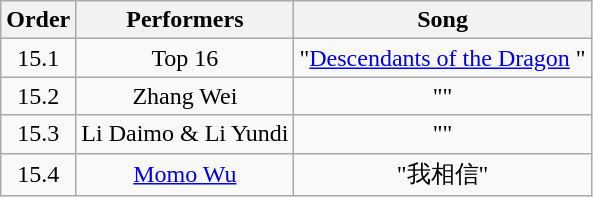<table class="wikitable" style="text-align:center;">
<tr>
<th>Order</th>
<th>Performers</th>
<th>Song</th>
</tr>
<tr>
<td>15.1</td>
<td>Top 16</td>
<td>"<a href='#'>Descendants of the Dragon</a> "<br></td>
</tr>
<tr>
<td>15.2</td>
<td>Zhang Wei</td>
<td>""<br></td>
</tr>
<tr>
<td>15.3</td>
<td>Li Daimo & Li Yundi</td>
<td>""<br></td>
</tr>
<tr>
<td>15.4</td>
<td><a href='#'>Momo Wu</a></td>
<td>"我相信"<br></td>
</tr>
</table>
